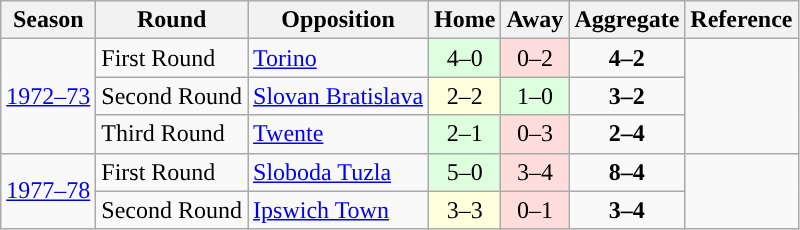<table class="wikitable">
<tr>
<th>Season</th>
<th>Round</th>
<th>Opposition</th>
<th>Home</th>
<th>Away</th>
<th>Aggregate</th>
<th>Reference</th>
</tr>
<tr>
<td rowspan=3><a href='#'>1972–73</a></td>
<td>First Round</td>
<td> <a href='#'>Torino</a></td>
<td style="text-align:center; background:#dfd;">4–0</td>
<td style="text-align:center; background:#fdd;">0–2</td>
<td style="text-align:center;"><strong>4–2</strong></td>
<td rowspan=3 style="text-align:center;"></td>
</tr>
<tr>
<td>Second Round</td>
<td> <a href='#'>Slovan Bratislava</a></td>
<td style="text-align:center; background:#ffd;">2–2</td>
<td style="text-align:center; background:#dfd;">1–0</td>
<td style="text-align:center;"><strong>3–2</strong></td>
</tr>
<tr>
<td>Third Round</td>
<td> <a href='#'>Twente</a></td>
<td style="text-align:center; background:#dfd;">2–1</td>
<td style="text-align:center; background:#fdd;">0–3</td>
<td style="text-align:center;"><strong>2–4</strong></td>
</tr>
<tr>
<td rowspan=4><a href='#'>1977–78</a></td>
<td>First Round</td>
<td> <a href='#'>Sloboda Tuzla</a></td>
<td style="text-align:center; background:#dfd;">5–0</td>
<td style="text-align:center; background:#fdd;">3–4</td>
<td style="text-align:center;"><strong>8–4</strong></td>
<td rowspan=2 style="text-align:center;"></td>
</tr>
<tr>
<td>Second Round</td>
<td> <a href='#'>Ipswich Town</a></td>
<td style="text-align:center; background:#ffd;">3–3</td>
<td style="text-align:center; background:#fdd;">0–1</td>
<td style="text-align:center;"><strong>3–4</strong></td>
</tr>
</table>
